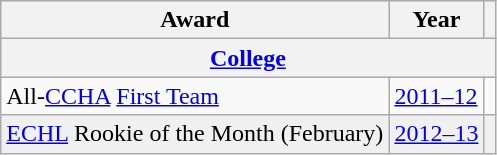<table class="wikitable">
<tr>
<th>Award</th>
<th>Year</th>
<th></th>
</tr>
<tr ALIGN="center" bgcolor="#e0e0e0">
<th colspan="3"><a href='#'>College</a></th>
</tr>
<tr>
<td>All-<a href='#'>CCHA</a> <a href='#'>First Team</a></td>
<td><a href='#'>2011–12</a></td>
<td></td>
</tr>
<tr bgcolor="#f0f0f0">
<td><a href='#'>ECHL</a> Rookie of the Month (February)</td>
<td><a href='#'>2012–13</a></td>
<td></td>
</tr>
</table>
